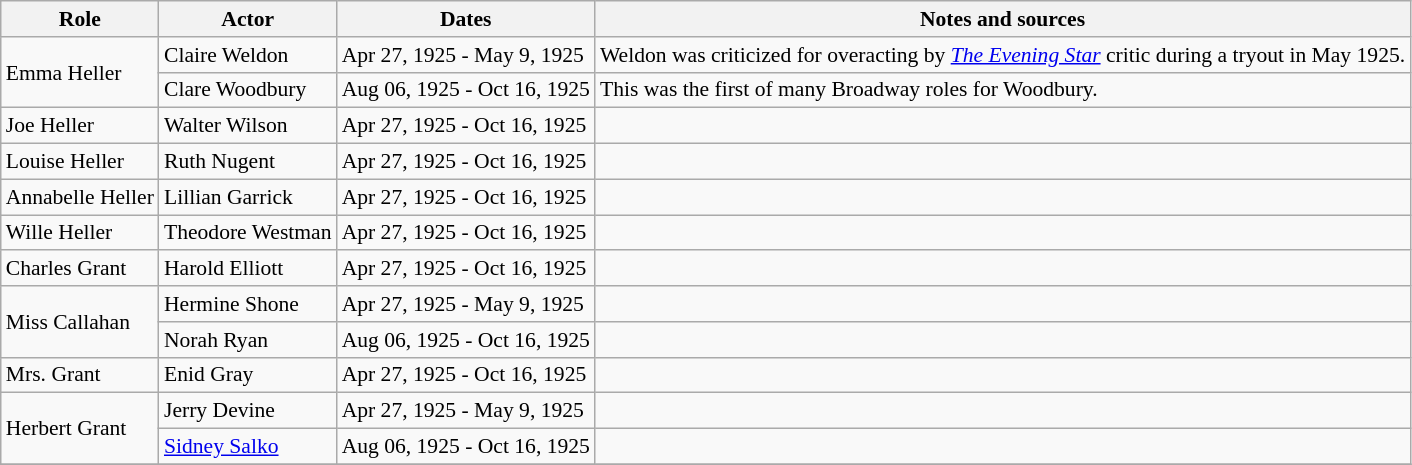<table class="wikitable sortable plainrowheaders" style="font-size: 90%">
<tr>
<th scope="col">Role</th>
<th scope="col">Actor</th>
<th scope="col">Dates</th>
<th scope="col">Notes and sources</th>
</tr>
<tr>
<td rowspan=2>Emma Heller</td>
<td>Claire Weldon</td>
<td>Apr 27, 1925 - May 9, 1925</td>
<td>Weldon was criticized for overacting by <em><a href='#'>The Evening Star</a></em> critic during a tryout in May 1925.</td>
</tr>
<tr>
<td>Clare Woodbury</td>
<td>Aug 06, 1925 - Oct 16, 1925</td>
<td>This was the first of many Broadway roles for Woodbury.</td>
</tr>
<tr>
<td>Joe Heller</td>
<td>Walter Wilson</td>
<td>Apr 27, 1925 - Oct 16, 1925</td>
<td></td>
</tr>
<tr>
<td>Louise Heller</td>
<td>Ruth Nugent</td>
<td>Apr 27, 1925 - Oct 16, 1925</td>
<td></td>
</tr>
<tr>
<td>Annabelle Heller</td>
<td>Lillian Garrick</td>
<td>Apr 27, 1925 - Oct 16, 1925</td>
<td></td>
</tr>
<tr>
<td>Wille Heller</td>
<td>Theodore Westman</td>
<td>Apr 27, 1925 - Oct 16, 1925</td>
<td></td>
</tr>
<tr>
<td>Charles Grant</td>
<td>Harold Elliott</td>
<td>Apr 27, 1925 - Oct 16, 1925</td>
<td></td>
</tr>
<tr>
<td rowspan=2>Miss Callahan</td>
<td>Hermine Shone</td>
<td>Apr 27, 1925 - May 9, 1925</td>
<td></td>
</tr>
<tr>
<td>Norah Ryan</td>
<td>Aug 06, 1925 - Oct 16, 1925</td>
<td></td>
</tr>
<tr>
<td>Mrs. Grant</td>
<td>Enid Gray</td>
<td>Apr 27, 1925 - Oct 16, 1925</td>
<td></td>
</tr>
<tr>
<td rowspan=2>Herbert Grant</td>
<td>Jerry Devine</td>
<td>Apr 27, 1925 - May 9, 1925</td>
<td></td>
</tr>
<tr>
<td><a href='#'>Sidney Salko</a></td>
<td>Aug 06, 1925 - Oct 16, 1925</td>
<td></td>
</tr>
<tr>
</tr>
</table>
